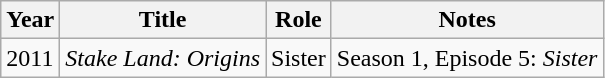<table class="wikitable sortable">
<tr>
<th>Year</th>
<th>Title</th>
<th>Role</th>
<th class="unsortable">Notes</th>
</tr>
<tr>
<td>2011</td>
<td><em>Stake Land: Origins</em></td>
<td>Sister</td>
<td>Season 1, Episode 5: <em>Sister</em></td>
</tr>
</table>
